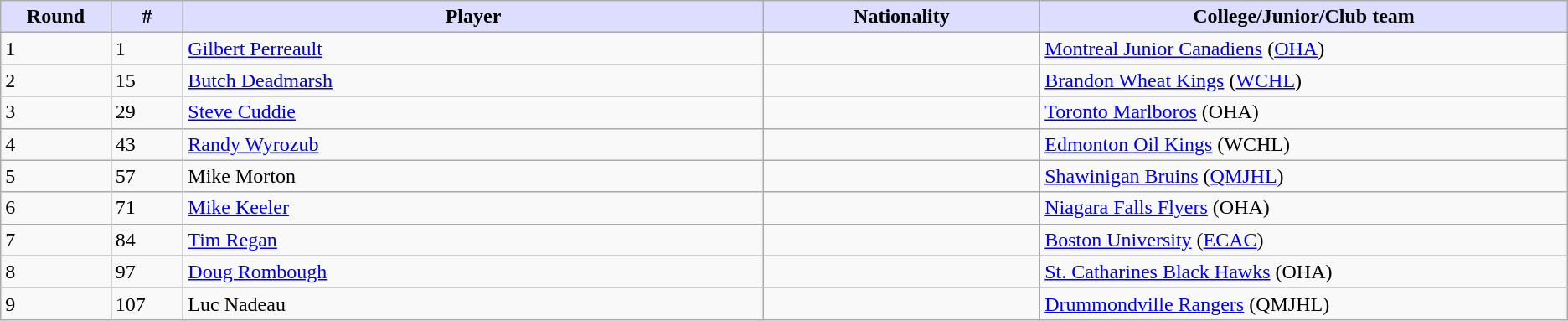<table class="wikitable">
<tr>
<th style="background:#ddf; width:4.0%;">Round</th>
<th style="background:#ddf; width:2.75%;">#</th>
<th style="background:#ddf; width:22.0%;">Player</th>
<th style="background:#ddf; width:10.5%;">Nationality</th>
<th style="background:#ddf; width:20.0%;">College/Junior/Club team</th>
</tr>
<tr>
<td>1</td>
<td>1</td>
<td><a href='#'>Gilbert Perreault</a></td>
<td></td>
<td><a href='#'>Montreal Junior Canadiens</a> (<a href='#'>OHA</a>)</td>
</tr>
<tr>
<td>2</td>
<td>15</td>
<td><a href='#'>Butch Deadmarsh</a></td>
<td></td>
<td><a href='#'>Brandon Wheat Kings</a> (<a href='#'>WCHL</a>)</td>
</tr>
<tr>
<td>3</td>
<td>29</td>
<td><a href='#'>Steve Cuddie</a></td>
<td></td>
<td><a href='#'>Toronto Marlboros</a> (OHA)</td>
</tr>
<tr>
<td>4</td>
<td>43</td>
<td><a href='#'>Randy Wyrozub</a></td>
<td></td>
<td><a href='#'>Edmonton Oil Kings</a> (WCHL)</td>
</tr>
<tr>
<td>5</td>
<td>57</td>
<td>Mike Morton</td>
<td></td>
<td><a href='#'>Shawinigan Bruins</a> (<a href='#'>QMJHL</a>)</td>
</tr>
<tr>
<td>6</td>
<td>71</td>
<td><a href='#'>Mike Keeler</a></td>
<td></td>
<td><a href='#'>Niagara Falls Flyers</a> (OHA)</td>
</tr>
<tr>
<td>7</td>
<td>84</td>
<td><a href='#'>Tim Regan</a></td>
<td></td>
<td><a href='#'>Boston University</a> (<a href='#'>ECAC</a>)</td>
</tr>
<tr>
<td>8</td>
<td>97</td>
<td><a href='#'>Doug Rombough</a></td>
<td></td>
<td><a href='#'>St. Catharines Black Hawks</a> (OHA)</td>
</tr>
<tr>
<td>9</td>
<td>107</td>
<td>Luc Nadeau</td>
<td></td>
<td><a href='#'>Drummondville Rangers</a> (QMJHL)</td>
</tr>
</table>
